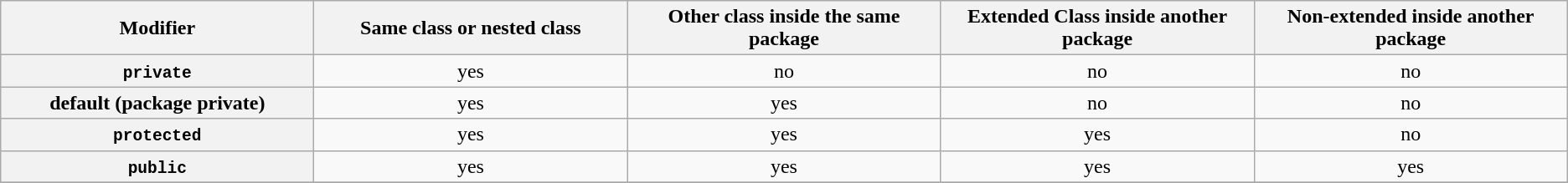<table class="wikitable" style="text-align: center;">
<tr>
<th width="20%">Modifier</th>
<th width="20%">Same class or nested class</th>
<th width="20%">Other class inside the same package</th>
<th width="20%">Extended Class inside another package</th>
<th width="20%">Non-extended inside another package</th>
</tr>
<tr>
<th><code>private</code></th>
<td>yes</td>
<td>no</td>
<td>no</td>
<td>no</td>
</tr>
<tr>
<th>default (package private)</th>
<td>yes</td>
<td>yes</td>
<td>no</td>
<td>no</td>
</tr>
<tr>
<th><code>protected</code></th>
<td>yes</td>
<td>yes</td>
<td>yes</td>
<td>no</td>
</tr>
<tr>
<th><code>public</code></th>
<td>yes</td>
<td>yes</td>
<td>yes</td>
<td>yes</td>
</tr>
<tr>
</tr>
</table>
